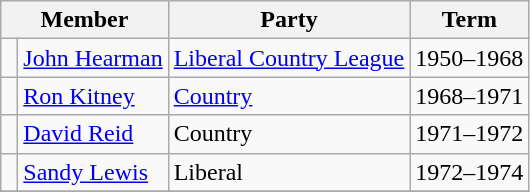<table class="wikitable">
<tr>
<th colspan="2">Member</th>
<th>Party</th>
<th>Term</th>
</tr>
<tr>
<td> </td>
<td><a href='#'>John Hearman</a></td>
<td><a href='#'>Liberal Country League</a></td>
<td>1950–1968</td>
</tr>
<tr>
<td> </td>
<td><a href='#'>Ron Kitney</a></td>
<td><a href='#'>Country</a></td>
<td>1968–1971</td>
</tr>
<tr>
<td> </td>
<td><a href='#'>David Reid</a></td>
<td>Country</td>
<td>1971–1972</td>
</tr>
<tr>
<td> </td>
<td><a href='#'>Sandy Lewis</a></td>
<td>Liberal</td>
<td>1972–1974</td>
</tr>
<tr>
</tr>
</table>
